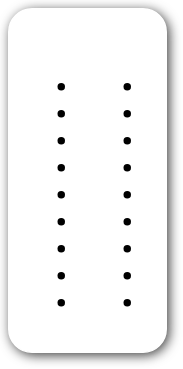<table style="border-radius:1em; box-shadow:0.1em 0.1em 0.5em rgba(0,0,0,0.75); background:white; border:1px solid white; padding:5px;">
<tr style="vertical-align:top;">
<td><br><ul><li></li><li></li><li></li><li></li><li></li><li></li><li></li><li></li><li></li></ul></td>
<td valign="top"><br><ul><li></li><li></li><li></li><li></li><li></li><li></li><li></li><li></li><li></li></ul></td>
<td></td>
</tr>
</table>
